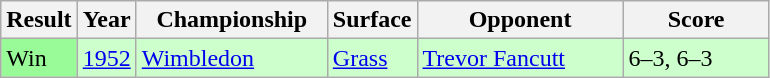<table class="sortable wikitable">
<tr>
<th>Result</th>
<th>Year</th>
<th style="width:120px">Championship</th>
<th>Surface</th>
<th style="width:130px">Opponent</th>
<th style="width:90px" class="unsortable">Score</th>
</tr>
<tr style="background:#ccffcc;">
<td style="background:#98fb98;">Win</td>
<td><a href='#'>1952</a></td>
<td><a href='#'>Wimbledon</a></td>
<td><a href='#'>Grass</a></td>
<td> <a href='#'>Trevor Fancutt</a></td>
<td>6–3, 6–3</td>
</tr>
</table>
